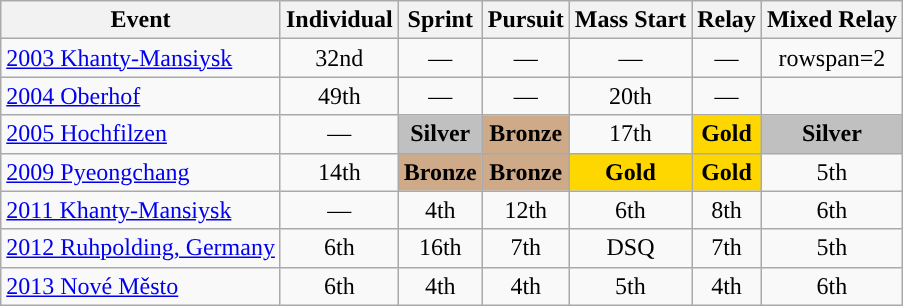<table class="wikitable" style="text-align: center;">
<tr ">
<th>Event</th>
<th>Individual</th>
<th>Sprint</th>
<th>Pursuit</th>
<th>Mass Start</th>
<th>Relay</th>
<th>Mixed Relay</th>
</tr>
<tr>
<td align=left> <a href='#'>2003 Khanty-Mansiysk</a></td>
<td>32nd</td>
<td>—</td>
<td>—</td>
<td>—</td>
<td>—</td>
<td>rowspan=2 </td>
</tr>
<tr>
<td align=left> <a href='#'>2004 Oberhof</a></td>
<td>49th</td>
<td>—</td>
<td>—</td>
<td>20th</td>
<td>—</td>
</tr>
<tr>
<td align=left> <a href='#'>2005 Hochfilzen</a></td>
<td>—</td>
<td style="background:silver"><strong>Silver</strong></td>
<td style="background:#cfaa88"><strong>Bronze</strong></td>
<td>17th</td>
<td style="background:gold"><strong>Gold</strong></td>
<td style="background:silver"><strong>Silver</strong></td>
</tr>
<tr>
<td align=left> <a href='#'>2009 Pyeongchang</a></td>
<td>14th</td>
<td style="background:#cfaa88"><strong>Bronze</strong></td>
<td style="background:#cfaa88"><strong>Bronze</strong></td>
<td style="background:gold"><strong>Gold</strong></td>
<td style="background:gold"><strong>Gold</strong></td>
<td>5th</td>
</tr>
<tr>
<td align=left> <a href='#'>2011 Khanty-Mansiysk</a></td>
<td>—</td>
<td>4th</td>
<td>12th</td>
<td>6th</td>
<td>8th</td>
<td>6th</td>
</tr>
<tr>
<td align=left> <a href='#'>2012 Ruhpolding, Germany</a></td>
<td>6th</td>
<td>16th</td>
<td>7th</td>
<td>DSQ</td>
<td>7th</td>
<td>5th</td>
</tr>
<tr>
<td align=left> <a href='#'>2013 Nové Město</a></td>
<td>6th</td>
<td>4th</td>
<td>4th</td>
<td>5th</td>
<td>4th</td>
<td>6th</td>
</tr>
</table>
